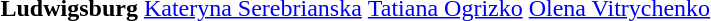<table>
<tr>
<th scope=row style="text-align:left">Ludwigsburg</th>
<td style="height:30px;"> <a href='#'>Kateryna Serebrianska</a></td>
<td style="height:30px;"> <a href='#'>Tatiana Ogrizko</a></td>
<td style="height:30px;"> <a href='#'>Olena Vitrychenko</a></td>
</tr>
<tr>
</tr>
</table>
